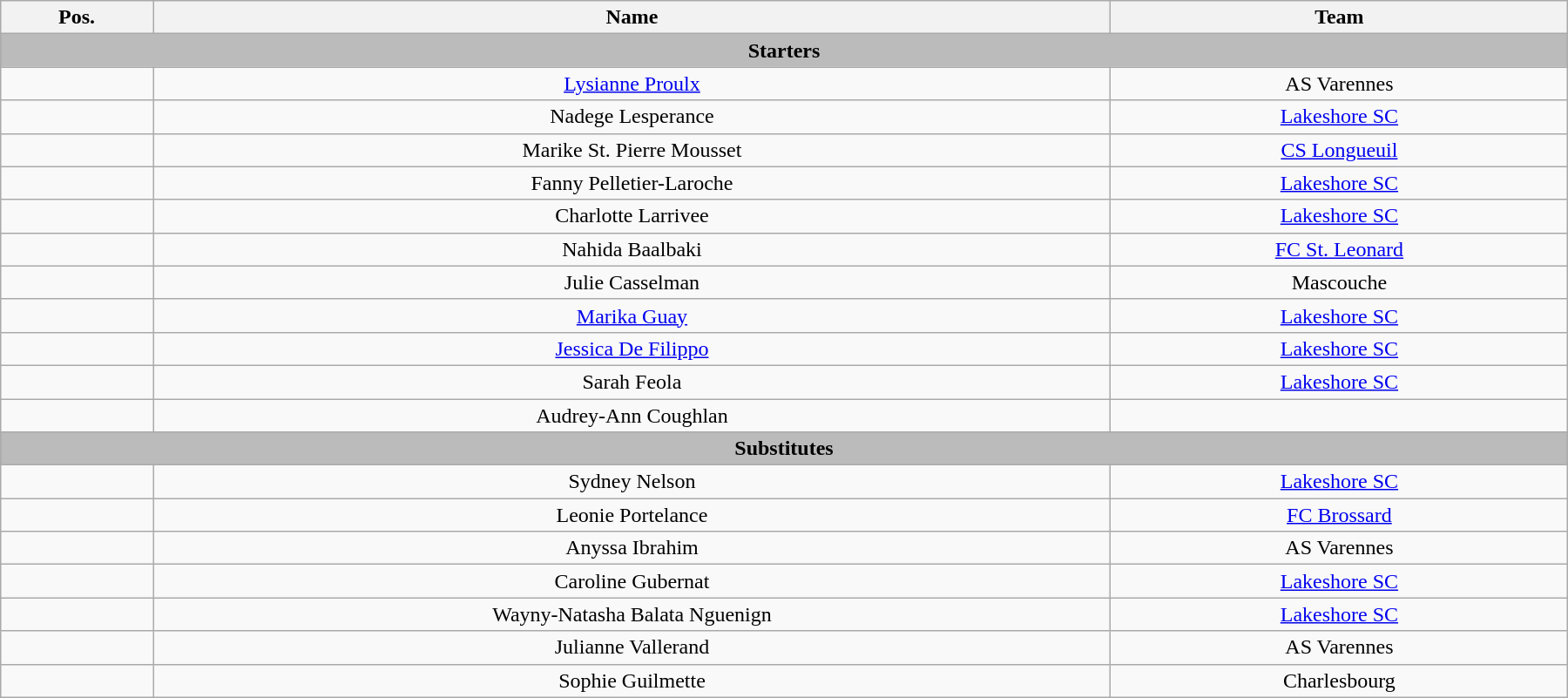<table class="wikitable mw-collapsible mw-collapsed" style="text-align: center; width: 95%; margin-left: auto; margin-right: auto">
<tr>
<th>Pos.</th>
<th>Name</th>
<th>Team</th>
</tr>
<tr>
<td colspan=3 style="background: #BBBBBB;"><strong>Starters</strong></td>
</tr>
<tr>
<td></td>
<td><a href='#'>Lysianne Proulx</a></td>
<td>AS Varennes</td>
</tr>
<tr>
<td></td>
<td>Nadege Lesperance</td>
<td><a href='#'>Lakeshore SC</a></td>
</tr>
<tr>
<td></td>
<td>Marike St. Pierre Mousset</td>
<td><a href='#'>CS Longueuil</a></td>
</tr>
<tr>
<td></td>
<td>Fanny Pelletier-Laroche</td>
<td><a href='#'>Lakeshore SC</a></td>
</tr>
<tr>
<td></td>
<td>Charlotte Larrivee</td>
<td><a href='#'>Lakeshore SC</a></td>
</tr>
<tr>
<td></td>
<td>Nahida Baalbaki</td>
<td><a href='#'>FC St. Leonard</a></td>
</tr>
<tr>
<td></td>
<td>Julie Casselman</td>
<td>Mascouche</td>
</tr>
<tr>
<td></td>
<td><a href='#'>Marika Guay</a></td>
<td><a href='#'>Lakeshore SC</a></td>
</tr>
<tr>
<td></td>
<td><a href='#'>Jessica De Filippo</a></td>
<td><a href='#'>Lakeshore SC</a></td>
</tr>
<tr>
<td></td>
<td>Sarah Feola</td>
<td><a href='#'>Lakeshore SC</a></td>
</tr>
<tr>
<td></td>
<td>Audrey-Ann Coughlan</td>
<td></td>
</tr>
<tr>
<td colspan=3 style="background: #BBBBBB;"><strong>Substitutes</strong></td>
</tr>
<tr>
<td></td>
<td>Sydney Nelson</td>
<td><a href='#'>Lakeshore SC</a></td>
</tr>
<tr>
<td></td>
<td>Leonie Portelance</td>
<td><a href='#'>FC Brossard</a></td>
</tr>
<tr>
<td></td>
<td>Anyssa Ibrahim</td>
<td>AS Varennes</td>
</tr>
<tr>
<td></td>
<td>Caroline Gubernat</td>
<td><a href='#'>Lakeshore SC</a></td>
</tr>
<tr>
<td></td>
<td>Wayny-Natasha Balata Nguenign</td>
<td><a href='#'>Lakeshore SC</a></td>
</tr>
<tr>
<td></td>
<td>Julianne Vallerand</td>
<td>AS Varennes</td>
</tr>
<tr>
<td></td>
<td>Sophie Guilmette</td>
<td>Charlesbourg</td>
</tr>
</table>
